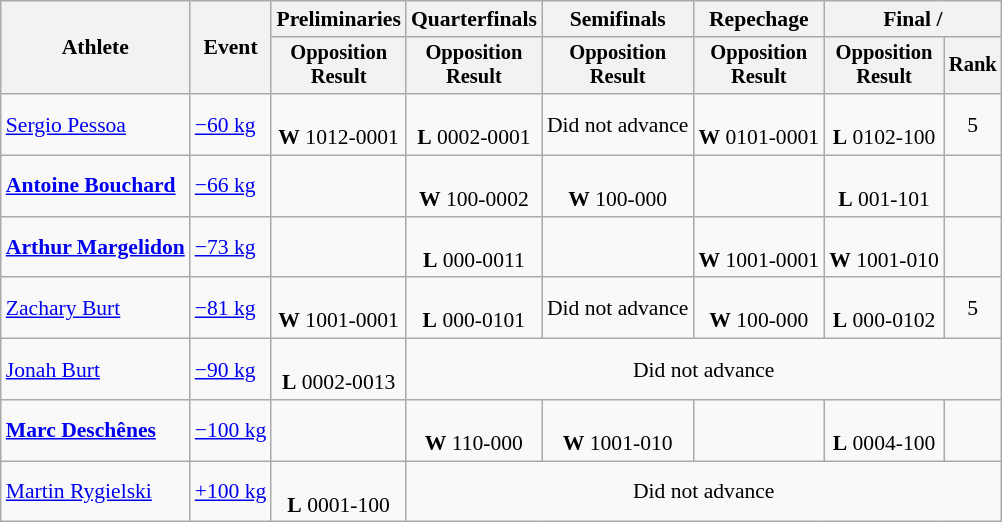<table class="wikitable" style="font-size:90%">
<tr>
<th rowspan=2>Athlete</th>
<th rowspan=2>Event</th>
<th>Preliminaries</th>
<th>Quarterfinals</th>
<th>Semifinals</th>
<th>Repechage</th>
<th colspan=2>Final / </th>
</tr>
<tr style="font-size:95%">
<th>Opposition<br>Result</th>
<th>Opposition<br>Result</th>
<th>Opposition<br>Result</th>
<th>Opposition<br>Result</th>
<th>Opposition<br>Result</th>
<th>Rank</th>
</tr>
<tr align=center>
<td align=left><a href='#'>Sergio Pessoa</a></td>
<td align=left><a href='#'>−60 kg</a></td>
<td><br><strong>W</strong> 1012-0001</td>
<td><br><strong>L</strong> 0002-0001</td>
<td>Did not advance</td>
<td><br><strong>W</strong> 0101-0001</td>
<td><br><strong>L</strong> 0102-100</td>
<td>5</td>
</tr>
<tr align=center>
<td align=left><strong><a href='#'>Antoine Bouchard</a></strong></td>
<td align=left><a href='#'>−66 kg</a></td>
<td></td>
<td><br><strong>W</strong> 100-0002</td>
<td><br><strong>W</strong> 100-000</td>
<td></td>
<td><br><strong>L</strong> 001-101</td>
<td></td>
</tr>
<tr align=center>
<td align=left><strong><a href='#'>Arthur Margelidon</a></strong></td>
<td align=left><a href='#'>−73 kg</a></td>
<td></td>
<td><br><strong>L</strong> 000-0011</td>
<td></td>
<td><br><strong>W</strong> 1001-0001</td>
<td><br><strong>W</strong> 1001-010</td>
<td></td>
</tr>
<tr align=center>
<td align=left><a href='#'>Zachary Burt</a></td>
<td align=left><a href='#'>−81 kg</a></td>
<td><br><strong>W</strong> 1001-0001</td>
<td><br><strong>L</strong> 000-0101</td>
<td>Did not advance</td>
<td><br><strong>W</strong> 100-000</td>
<td><br><strong>L</strong> 000-0102</td>
<td>5</td>
</tr>
<tr align=center>
<td align=left><a href='#'>Jonah Burt</a></td>
<td align=left><a href='#'>−90 kg</a></td>
<td><br><strong>L</strong> 0002-0013</td>
<td colspan=5>Did not advance</td>
</tr>
<tr align=center>
<td align=left><strong><a href='#'>Marc Deschênes</a></strong></td>
<td align=left><a href='#'>−100 kg</a></td>
<td></td>
<td><br><strong>W</strong> 110-000</td>
<td><br><strong>W</strong> 1001-010</td>
<td></td>
<td><br><strong>L</strong> 0004-100</td>
<td></td>
</tr>
<tr align=center>
<td align=left><a href='#'>Martin Rygielski</a></td>
<td align=left><a href='#'>+100 kg</a></td>
<td><br><strong>L</strong> 0001-100</td>
<td colspan=5>Did not advance</td>
</tr>
</table>
